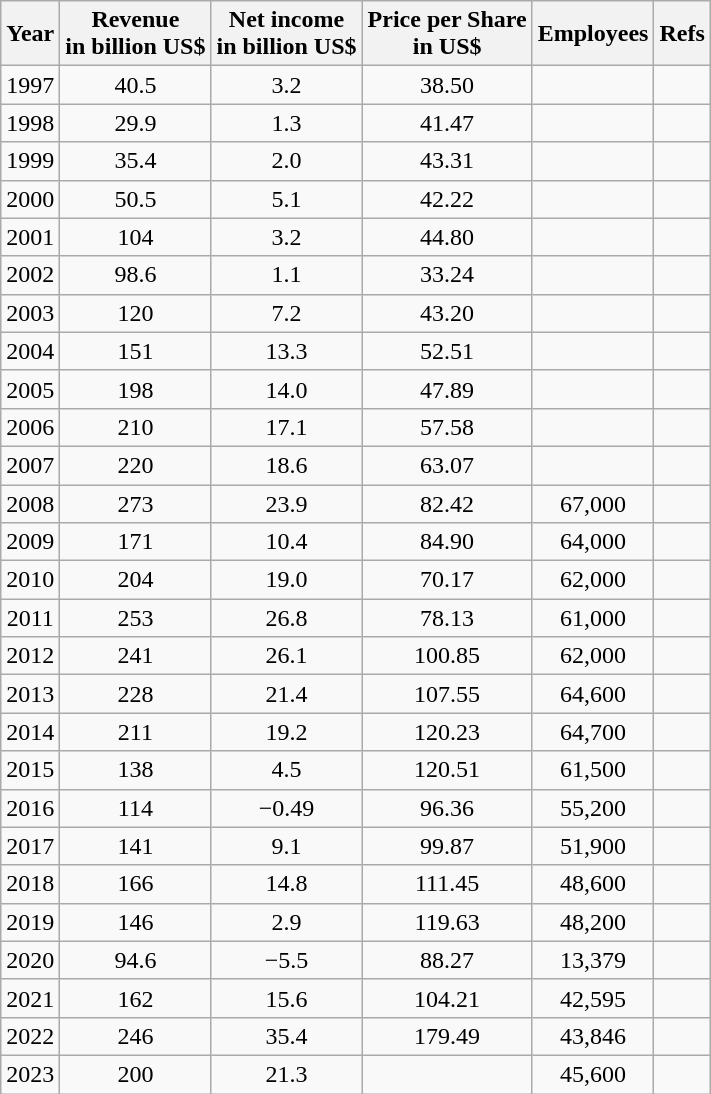<table class="wikitable float-left" style="text-align: center;">
<tr>
<th>Year</th>
<th>Revenue<br>in billion US$</th>
<th>Net income<br>in billion US$</th>
<th>Price per Share<br>in US$</th>
<th>Employees</th>
<th>Refs</th>
</tr>
<tr>
<td>1997</td>
<td>40.5</td>
<td>3.2</td>
<td>38.50</td>
<td></td>
<td></td>
</tr>
<tr>
<td>1998</td>
<td>29.9</td>
<td>1.3</td>
<td>41.47</td>
<td></td>
<td></td>
</tr>
<tr>
<td>1999</td>
<td>35.4</td>
<td>2.0</td>
<td>43.31</td>
<td></td>
<td></td>
</tr>
<tr>
<td>2000</td>
<td>50.5</td>
<td>5.1</td>
<td>42.22</td>
<td></td>
<td></td>
</tr>
<tr>
<td>2001</td>
<td>104</td>
<td>3.2</td>
<td>44.80</td>
<td></td>
<td></td>
</tr>
<tr>
<td>2002</td>
<td>98.6</td>
<td>1.1</td>
<td>33.24</td>
<td></td>
<td></td>
</tr>
<tr>
<td>2003</td>
<td>120</td>
<td>7.2</td>
<td>43.20</td>
<td></td>
<td></td>
</tr>
<tr>
<td>2004</td>
<td>151</td>
<td>13.3</td>
<td>52.51</td>
<td></td>
<td></td>
</tr>
<tr>
<td>2005</td>
<td>198</td>
<td>14.0</td>
<td>47.89</td>
<td></td>
<td></td>
</tr>
<tr>
<td>2006</td>
<td>210</td>
<td>17.1</td>
<td>57.58</td>
<td></td>
<td></td>
</tr>
<tr>
<td>2007</td>
<td>220</td>
<td>18.6</td>
<td>63.07</td>
<td></td>
<td></td>
</tr>
<tr>
<td>2008</td>
<td>273</td>
<td>23.9</td>
<td>82.42</td>
<td>67,000</td>
<td></td>
</tr>
<tr>
<td>2009</td>
<td>171</td>
<td>10.4</td>
<td>84.90</td>
<td>64,000</td>
<td></td>
</tr>
<tr>
<td>2010</td>
<td>204</td>
<td>19.0</td>
<td>70.17</td>
<td>62,000</td>
<td></td>
</tr>
<tr>
<td>2011</td>
<td>253</td>
<td>26.8</td>
<td>78.13</td>
<td>61,000</td>
<td></td>
</tr>
<tr>
<td>2012</td>
<td>241</td>
<td>26.1</td>
<td>100.85</td>
<td>62,000</td>
<td></td>
</tr>
<tr>
<td>2013</td>
<td>228</td>
<td>21.4</td>
<td>107.55</td>
<td>64,600</td>
<td></td>
</tr>
<tr>
<td>2014</td>
<td>211</td>
<td>19.2</td>
<td>120.23</td>
<td>64,700</td>
<td></td>
</tr>
<tr>
<td>2015</td>
<td>138</td>
<td>4.5</td>
<td>120.51</td>
<td>61,500</td>
<td></td>
</tr>
<tr>
<td>2016</td>
<td>114</td>
<td>−0.49</td>
<td>96.36</td>
<td>55,200</td>
<td></td>
</tr>
<tr>
<td>2017</td>
<td>141</td>
<td>9.1</td>
<td>99.87</td>
<td>51,900</td>
<td></td>
</tr>
<tr>
<td>2018</td>
<td>166</td>
<td>14.8</td>
<td>111.45</td>
<td>48,600</td>
<td></td>
</tr>
<tr>
<td>2019</td>
<td>146</td>
<td>2.9</td>
<td>119.63</td>
<td>48,200</td>
<td></td>
</tr>
<tr>
<td>2020</td>
<td>94.6</td>
<td>−5.5</td>
<td>88.27</td>
<td>13,379</td>
<td></td>
</tr>
<tr>
<td>2021</td>
<td>162</td>
<td>15.6</td>
<td>104.21</td>
<td>42,595</td>
<td></td>
</tr>
<tr>
<td>2022</td>
<td>246</td>
<td>35.4</td>
<td>179.49</td>
<td>43,846</td>
<td></td>
</tr>
<tr>
<td>2023</td>
<td>200</td>
<td>21.3</td>
<td></td>
<td>45,600</td>
<td></td>
</tr>
</table>
